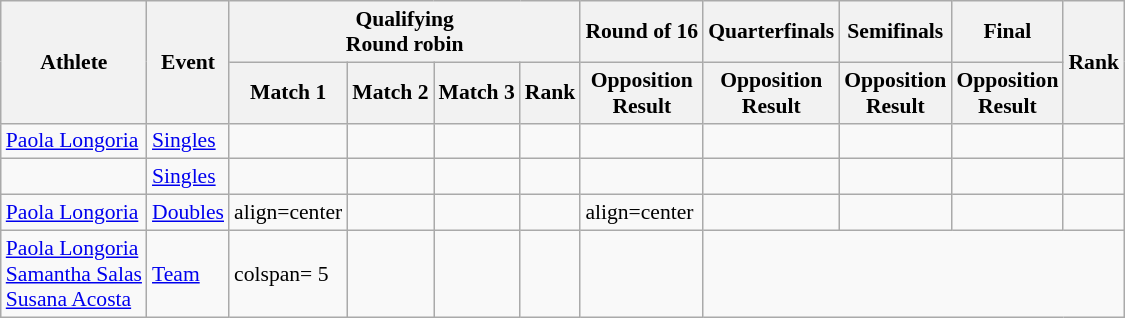<table class="wikitable" style="font-size:90%">
<tr>
<th rowspan="2">Athlete</th>
<th rowspan="2">Event</th>
<th colspan="4">Qualifying<br>Round robin</th>
<th>Round of 16</th>
<th>Quarterfinals</th>
<th>Semifinals</th>
<th>Final</th>
<th rowspan="2">Rank</th>
</tr>
<tr>
<th>Match 1</th>
<th>Match 2</th>
<th>Match 3</th>
<th>Rank</th>
<th>Opposition<br>Result</th>
<th>Opposition<br>Result</th>
<th>Opposition<br>Result</th>
<th>Opposition<br>Result</th>
</tr>
<tr>
<td><a href='#'>Paola Longoria</a></td>
<td><a href='#'>Singles</a></td>
<td align=center></td>
<td align=center></td>
<td align=center></td>
<td align=center></td>
<td align=center></td>
<td align=center></td>
<td align=center></td>
<td align=center></td>
<td align=center></td>
</tr>
<tr>
<td></td>
<td><a href='#'>Singles</a></td>
<td align=center></td>
<td align=center></td>
<td align=center></td>
<td align=center></td>
<td align=center></td>
<td align=center></td>
<td align=center></td>
<td align=center></td>
<td align=center></td>
</tr>
<tr>
<td><a href='#'>Paola Longoria</a></td>
<td><a href='#'>Doubles</a></td>
<td>align=center </td>
<td align=center></td>
<td align=center></td>
<td align=center></td>
<td>align=center </td>
<td align=center></td>
<td align=center></td>
<td align=center></td>
<td align=center></td>
</tr>
<tr>
<td><a href='#'>Paola Longoria</a><br><a href='#'>Samantha Salas</a><br><a href='#'>Susana Acosta</a></td>
<td><a href='#'>Team</a></td>
<td>colspan= 5 </td>
<td align=center></td>
<td align=center></td>
<td align=center></td>
<td align=center></td>
</tr>
</table>
